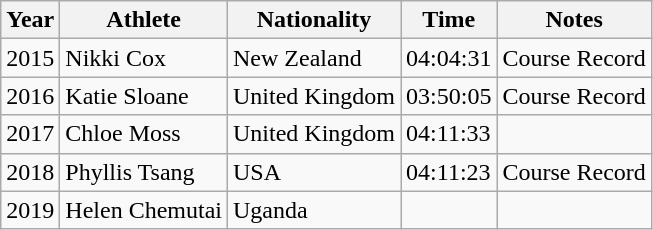<table class="wikitable">
<tr>
<th>Year</th>
<th>Athlete</th>
<th>Nationality</th>
<th>Time</th>
<th>Notes</th>
</tr>
<tr>
<td>2015</td>
<td>Nikki Cox</td>
<td>New Zealand</td>
<td>04:04:31</td>
<td>Course Record</td>
</tr>
<tr>
<td>2016</td>
<td>Katie Sloane</td>
<td>United Kingdom</td>
<td>03:50:05</td>
<td>Course Record</td>
</tr>
<tr>
<td>2017</td>
<td>Chloe Moss</td>
<td>United Kingdom</td>
<td>04:11:33</td>
<td></td>
</tr>
<tr>
<td>2018</td>
<td>Phyllis Tsang</td>
<td>USA</td>
<td>04:11:23</td>
<td>Course Record</td>
</tr>
<tr>
<td>2019</td>
<td>Helen Chemutai</td>
<td>Uganda</td>
<td></td>
<td></td>
</tr>
</table>
